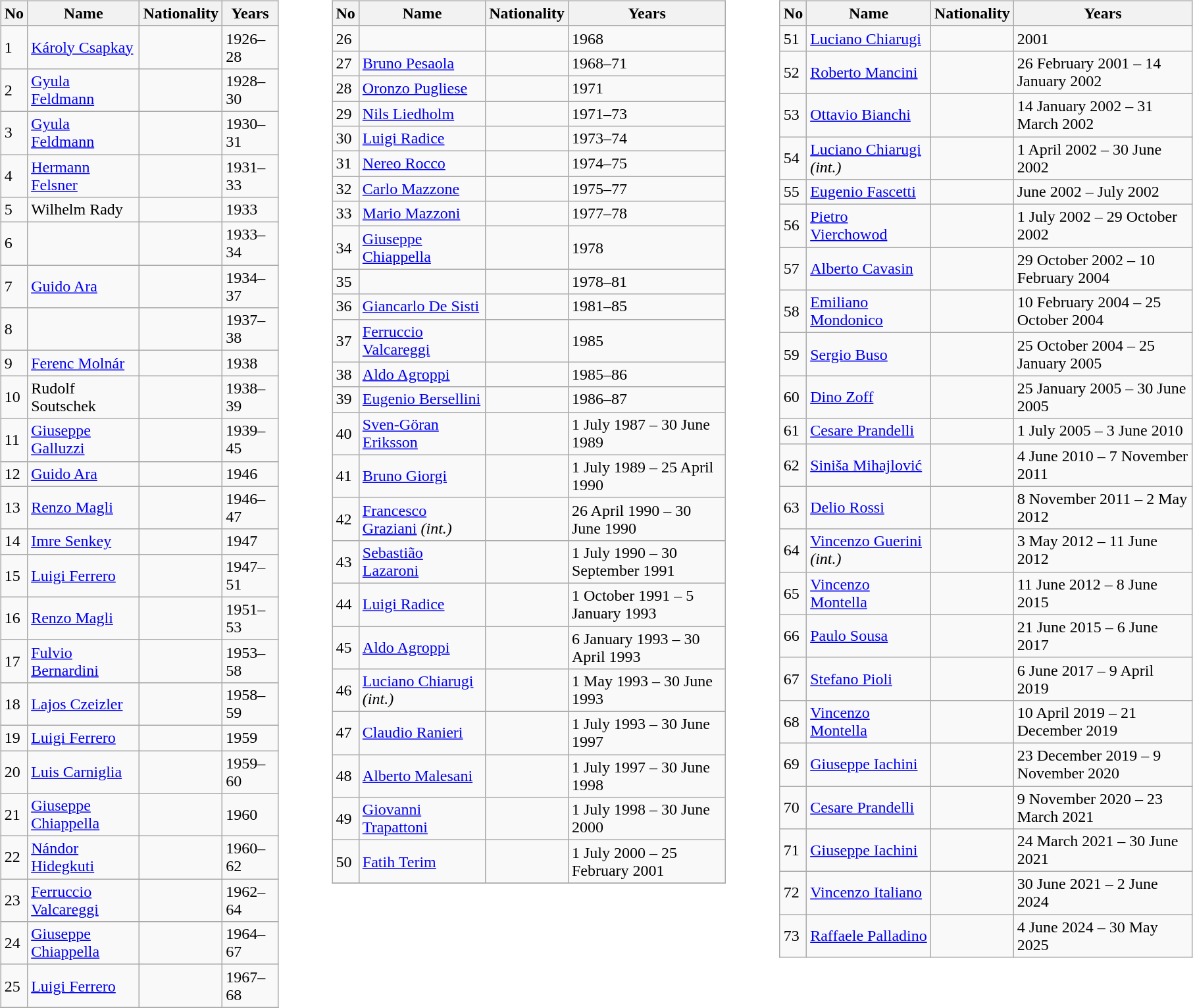<table>
<tr>
<td width="30"> </td>
<td valign="top"><br><table class="wikitable" style="text-align: center">
<tr>
<th rowspan="1">No</th>
<th rowspan="1">Name</th>
<th rowspan="1">Nationality</th>
<th rowspan="1">Years</th>
</tr>
<tr>
<td align=left>1</td>
<td align=left><a href='#'>Károly Csapkay</a></td>
<td></td>
<td align=left>1926–28</td>
</tr>
<tr>
<td align=left>2</td>
<td align=left><a href='#'>Gyula Feldmann</a></td>
<td></td>
<td align=left>1928–30</td>
</tr>
<tr>
<td align=left>3</td>
<td align=left><a href='#'>Gyula Feldmann</a></td>
<td></td>
<td align=left>1930–31</td>
</tr>
<tr>
<td align=left>4</td>
<td align=left><a href='#'>Hermann Felsner</a></td>
<td></td>
<td align=left>1931–33</td>
</tr>
<tr>
<td align=left>5</td>
<td align=left>Wilhelm Rady</td>
<td></td>
<td align=left>1933</td>
</tr>
<tr>
<td align=left>6</td>
<td align=left></td>
<td></td>
<td align=left>1933–34</td>
</tr>
<tr>
<td align=left>7</td>
<td align=left><a href='#'>Guido Ara</a></td>
<td></td>
<td align=left>1934–37</td>
</tr>
<tr>
<td align=left>8</td>
<td align=left></td>
<td></td>
<td align=left>1937–38</td>
</tr>
<tr>
<td align=left>9</td>
<td align=left><a href='#'>Ferenc Molnár</a></td>
<td></td>
<td align=left>1938</td>
</tr>
<tr>
<td align=left>10</td>
<td align=left>Rudolf Soutschek</td>
<td></td>
<td align=left>1938–39</td>
</tr>
<tr>
<td align=left>11</td>
<td align=left><a href='#'>Giuseppe Galluzzi</a></td>
<td></td>
<td align=left>1939–45</td>
</tr>
<tr>
<td align=left>12</td>
<td align=left><a href='#'>Guido Ara</a></td>
<td></td>
<td align=left>1946</td>
</tr>
<tr>
<td align=left>13</td>
<td align=left><a href='#'>Renzo Magli</a></td>
<td></td>
<td align=left>1946–47</td>
</tr>
<tr>
<td align=left>14</td>
<td align=left><a href='#'>Imre Senkey</a></td>
<td></td>
<td align=left>1947</td>
</tr>
<tr>
<td align=left>15</td>
<td align=left><a href='#'>Luigi Ferrero</a></td>
<td></td>
<td align=left>1947–51</td>
</tr>
<tr>
<td align=left>16</td>
<td align=left><a href='#'>Renzo Magli</a></td>
<td></td>
<td align=left>1951–53</td>
</tr>
<tr>
<td align=left>17</td>
<td align=left><a href='#'>Fulvio Bernardini</a></td>
<td></td>
<td align=left>1953–58</td>
</tr>
<tr>
<td align=left>18</td>
<td align=left><a href='#'>Lajos Czeizler</a></td>
<td></td>
<td align=left>1958–59</td>
</tr>
<tr>
<td align=left>19</td>
<td align=left><a href='#'>Luigi Ferrero</a></td>
<td></td>
<td align=left>1959</td>
</tr>
<tr>
<td align=left>20</td>
<td align=left><a href='#'>Luis Carniglia</a></td>
<td></td>
<td align=left>1959–60</td>
</tr>
<tr>
<td align=left>21</td>
<td align=left><a href='#'>Giuseppe Chiappella</a></td>
<td></td>
<td align=left>1960</td>
</tr>
<tr>
<td align=left>22</td>
<td align=left><a href='#'>Nándor Hidegkuti</a></td>
<td></td>
<td align=left>1960–62</td>
</tr>
<tr>
<td align=left>23</td>
<td align=left><a href='#'>Ferruccio Valcareggi</a></td>
<td></td>
<td align=left>1962–64</td>
</tr>
<tr>
<td align=left>24</td>
<td align=left><a href='#'>Giuseppe Chiappella</a></td>
<td></td>
<td align=left>1964–67</td>
</tr>
<tr>
<td align=left>25</td>
<td align=left><a href='#'>Luigi Ferrero</a></td>
<td></td>
<td align=left>1967–68</td>
</tr>
<tr>
</tr>
</table>
</td>
<td width="30"> </td>
<td valign="top"><br><table class="wikitable" style="text-align: center">
<tr>
<th rowspan="1">No</th>
<th rowspan="1">Name</th>
<th rowspan="1">Nationality</th>
<th rowspan="1">Years</th>
</tr>
<tr>
<td align=left>26</td>
<td align=left></td>
<td></td>
<td align=left>1968</td>
</tr>
<tr>
<td align=left>27</td>
<td align=left><a href='#'>Bruno Pesaola</a></td>
<td></td>
<td align=left>1968–71</td>
</tr>
<tr>
<td align=left>28</td>
<td align=left><a href='#'>Oronzo Pugliese</a></td>
<td></td>
<td align=left>1971</td>
</tr>
<tr>
<td align=left>29</td>
<td align=left><a href='#'>Nils Liedholm</a></td>
<td></td>
<td align=left>1971–73</td>
</tr>
<tr>
<td align=left>30</td>
<td align=left><a href='#'>Luigi Radice</a></td>
<td></td>
<td align=left>1973–74</td>
</tr>
<tr>
<td align=left>31</td>
<td align=left><a href='#'>Nereo Rocco</a></td>
<td></td>
<td align=left>1974–75</td>
</tr>
<tr>
<td align=left>32</td>
<td align=left><a href='#'>Carlo Mazzone</a></td>
<td></td>
<td align=left>1975–77</td>
</tr>
<tr>
<td align=left>33</td>
<td align=left><a href='#'>Mario Mazzoni</a></td>
<td></td>
<td align=left>1977–78</td>
</tr>
<tr>
<td align=left>34</td>
<td align=left><a href='#'>Giuseppe Chiappella</a></td>
<td></td>
<td align=left>1978</td>
</tr>
<tr>
<td align=left>35</td>
<td align=left></td>
<td></td>
<td align=left>1978–81</td>
</tr>
<tr>
<td align=left>36</td>
<td align=left><a href='#'>Giancarlo De Sisti</a></td>
<td></td>
<td align=left>1981–85</td>
</tr>
<tr>
<td align=left>37</td>
<td align=left><a href='#'>Ferruccio Valcareggi</a></td>
<td></td>
<td align=left>1985</td>
</tr>
<tr>
<td align=left>38</td>
<td align=left><a href='#'>Aldo Agroppi</a></td>
<td></td>
<td align=left>1985–86</td>
</tr>
<tr>
<td align=left>39</td>
<td align=left><a href='#'>Eugenio Bersellini</a></td>
<td></td>
<td align=left>1986–87</td>
</tr>
<tr>
<td align=left>40</td>
<td align=left><a href='#'>Sven-Göran Eriksson</a></td>
<td></td>
<td align=left>1 July 1987 – 30 June 1989</td>
</tr>
<tr>
<td align=left>41</td>
<td align=left><a href='#'>Bruno Giorgi</a></td>
<td></td>
<td align=left>1 July 1989 – 25 April 1990</td>
</tr>
<tr>
<td align=left>42</td>
<td align=left><a href='#'>Francesco Graziani</a> <em>(int.)</em></td>
<td></td>
<td align=left>26 April 1990 – 30 June 1990</td>
</tr>
<tr>
<td align=left>43</td>
<td align=left><a href='#'>Sebastião Lazaroni</a></td>
<td></td>
<td align=left>1 July 1990 – 30 September 1991</td>
</tr>
<tr>
<td align=left>44</td>
<td align=left><a href='#'>Luigi Radice</a></td>
<td></td>
<td align=left>1 October 1991 – 5 January 1993</td>
</tr>
<tr>
<td align=left>45</td>
<td align=left><a href='#'>Aldo Agroppi</a></td>
<td></td>
<td align=left>6 January 1993 – 30 April 1993</td>
</tr>
<tr>
<td align=left>46</td>
<td align=left><a href='#'>Luciano Chiarugi</a> <em>(int.)</em></td>
<td></td>
<td align=left>1 May 1993 – 30 June 1993</td>
</tr>
<tr>
<td align=left>47</td>
<td align=left><a href='#'>Claudio Ranieri</a></td>
<td></td>
<td align=left>1 July 1993 – 30 June 1997</td>
</tr>
<tr>
<td align=left>48</td>
<td align=left><a href='#'>Alberto Malesani</a></td>
<td></td>
<td align=left>1 July 1997 – 30 June 1998</td>
</tr>
<tr>
<td align=left>49</td>
<td align=left><a href='#'>Giovanni Trapattoni</a></td>
<td></td>
<td align=left>1 July 1998 – 30 June 2000</td>
</tr>
<tr>
<td align=left>50</td>
<td align=left><a href='#'>Fatih Terim</a></td>
<td></td>
<td align=left>1 July 2000 – 25 February 2001</td>
</tr>
<tr>
</tr>
</table>
</td>
<td width="30"> </td>
<td valign="top"><br><table class="wikitable" style="text-align: center">
<tr>
<th rowspan="1">No</th>
<th rowspan="1">Name</th>
<th rowspan="1">Nationality</th>
<th rowspan="1">Years</th>
</tr>
<tr>
<td align=left>51</td>
<td align=left><a href='#'>Luciano Chiarugi</a></td>
<td></td>
<td align=left>2001</td>
</tr>
<tr>
<td align=left>52</td>
<td align=left><a href='#'>Roberto Mancini</a></td>
<td></td>
<td align=left>26 February 2001 – 14 January 2002</td>
</tr>
<tr>
<td align=left>53</td>
<td align=left><a href='#'>Ottavio Bianchi</a></td>
<td></td>
<td align=left>14 January 2002 – 31 March 2002</td>
</tr>
<tr>
<td align=left>54</td>
<td align=left><a href='#'>Luciano Chiarugi</a> <em>(int.)</em></td>
<td></td>
<td align=left>1 April 2002 – 30 June 2002</td>
</tr>
<tr>
<td align=left>55</td>
<td align=left><a href='#'>Eugenio Fascetti</a></td>
<td></td>
<td align=left>June 2002 – July 2002</td>
</tr>
<tr>
<td align=left>56</td>
<td align=left><a href='#'>Pietro Vierchowod</a></td>
<td></td>
<td align=left>1 July 2002 – 29 October 2002</td>
</tr>
<tr>
<td align=left>57</td>
<td align=left><a href='#'>Alberto Cavasin</a></td>
<td></td>
<td align=left>29 October 2002 – 10 February 2004</td>
</tr>
<tr>
<td align=left>58</td>
<td align=left><a href='#'>Emiliano Mondonico</a></td>
<td></td>
<td align=left>10 February 2004 – 25 October 2004</td>
</tr>
<tr>
<td align=left>59</td>
<td align=left><a href='#'>Sergio Buso</a></td>
<td></td>
<td align=left>25 October 2004 – 25 January 2005</td>
</tr>
<tr>
<td align=left>60</td>
<td align=left><a href='#'>Dino Zoff</a></td>
<td></td>
<td align=left>25 January 2005 – 30 June 2005</td>
</tr>
<tr>
<td align=left>61</td>
<td align=left><a href='#'>Cesare Prandelli</a></td>
<td></td>
<td align=left>1 July 2005 – 3 June 2010</td>
</tr>
<tr>
<td align=left>62</td>
<td align=left><a href='#'>Siniša Mihajlović</a></td>
<td></td>
<td align=left>4 June 2010 – 7 November 2011</td>
</tr>
<tr>
<td align=left>63</td>
<td align=left><a href='#'>Delio Rossi</a></td>
<td></td>
<td align=left>8 November 2011 – 2 May 2012</td>
</tr>
<tr>
<td align=left>64</td>
<td align=left><a href='#'>Vincenzo Guerini</a> <em>(int.)</em></td>
<td></td>
<td align=left>3 May 2012 – 11 June 2012</td>
</tr>
<tr>
<td align=left>65</td>
<td align=left><a href='#'>Vincenzo Montella</a></td>
<td></td>
<td align=left>11 June 2012 – 8 June 2015</td>
</tr>
<tr>
<td align=left>66</td>
<td align=left><a href='#'>Paulo Sousa</a></td>
<td></td>
<td align=left>21 June 2015 – 6 June 2017</td>
</tr>
<tr>
<td align=left>67</td>
<td align=left><a href='#'>Stefano Pioli</a></td>
<td></td>
<td align=left>6 June 2017 – 9 April 2019</td>
</tr>
<tr>
<td align=left>68</td>
<td align=left><a href='#'>Vincenzo Montella</a></td>
<td></td>
<td align=left>10 April 2019 – 21 December 2019</td>
</tr>
<tr>
<td align=left>69</td>
<td align=left><a href='#'>Giuseppe Iachini</a></td>
<td></td>
<td align=left>23 December 2019 – 9 November 2020</td>
</tr>
<tr>
<td align=left>70</td>
<td align=left><a href='#'>Cesare Prandelli</a></td>
<td></td>
<td align=left>9 November 2020 – 23 March 2021</td>
</tr>
<tr>
<td align=left>71</td>
<td align=left><a href='#'>Giuseppe Iachini</a></td>
<td></td>
<td align=left>24 March 2021 – 30 June 2021</td>
</tr>
<tr>
<td align=left>72</td>
<td align=left><a href='#'>Vincenzo Italiano</a></td>
<td></td>
<td align=left>30 June 2021 – 2 June 2024</td>
</tr>
<tr>
<td align=left>73</td>
<td align=left><a href='#'>Raffaele Palladino</a></td>
<td></td>
<td align=left>4 June 2024 – 30 May 2025</td>
</tr>
</table>
</td>
</tr>
</table>
